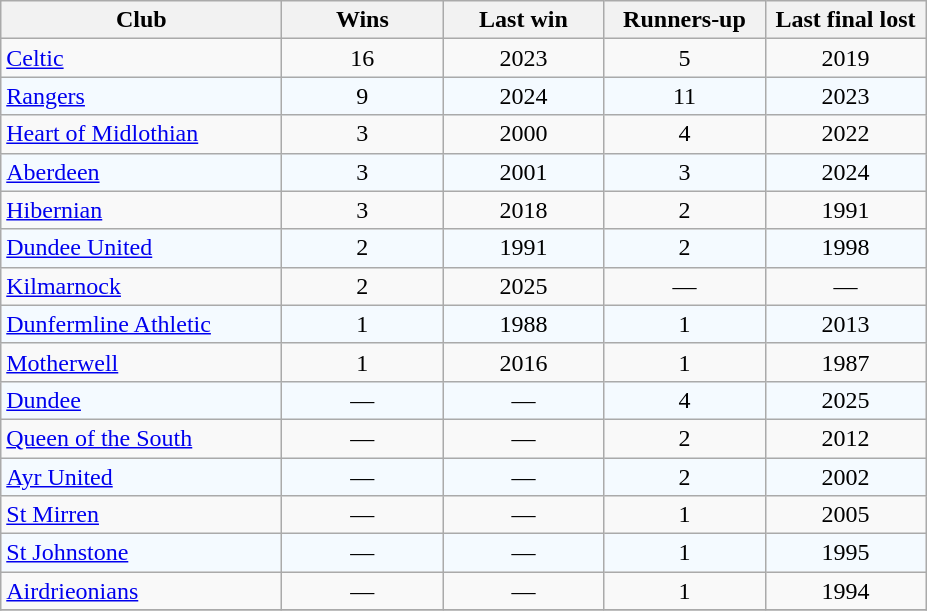<table class="wikitable" style="text-align: center;">
<tr>
<th width=180>Club</th>
<th width=100>Wins</th>
<th width=100>Last win</th>
<th width=100>Runners-up</th>
<th width=100>Last final lost</th>
</tr>
<tr>
<td align=left><a href='#'>Celtic</a></td>
<td>16</td>
<td>2023</td>
<td>5</td>
<td>2019</td>
</tr>
<tr bgcolor=#F4FAFF>
<td align=left><a href='#'>Rangers</a></td>
<td>9</td>
<td>2024</td>
<td>11</td>
<td>2023</td>
</tr>
<tr>
<td align=left><a href='#'>Heart of Midlothian</a></td>
<td>3</td>
<td>2000</td>
<td>4</td>
<td>2022</td>
</tr>
<tr bgcolor=#F4FAFF>
<td align=left><a href='#'>Aberdeen</a></td>
<td>3</td>
<td>2001</td>
<td>3</td>
<td>2024</td>
</tr>
<tr>
<td align=left><a href='#'>Hibernian</a></td>
<td>3</td>
<td>2018</td>
<td>2</td>
<td>1991</td>
</tr>
<tr bgcolor=#F4FAFF>
<td align=left><a href='#'>Dundee United</a></td>
<td>2</td>
<td>1991</td>
<td>2</td>
<td>1998</td>
</tr>
<tr>
<td align=left><a href='#'>Kilmarnock</a></td>
<td>2</td>
<td>2025</td>
<td>—</td>
<td>—</td>
</tr>
<tr bgcolor=#F4FAFF>
<td align=left><a href='#'>Dunfermline Athletic</a></td>
<td>1</td>
<td>1988</td>
<td>1</td>
<td>2013</td>
</tr>
<tr>
<td align=left><a href='#'>Motherwell</a></td>
<td>1</td>
<td>2016</td>
<td>1</td>
<td>1987</td>
</tr>
<tr bgcolor=#F4FAFF>
<td align=left><a href='#'>Dundee</a></td>
<td>—</td>
<td>—</td>
<td>4</td>
<td>2025</td>
</tr>
<tr>
<td align=left><a href='#'>Queen of the South</a></td>
<td>—</td>
<td>—</td>
<td>2</td>
<td>2012</td>
</tr>
<tr bgcolor=#F4FAFF>
<td align=left><a href='#'>Ayr United</a></td>
<td>—</td>
<td>—</td>
<td>2</td>
<td>2002</td>
</tr>
<tr>
<td align=left><a href='#'>St Mirren</a></td>
<td>—</td>
<td>—</td>
<td>1</td>
<td>2005</td>
</tr>
<tr bgcolor=#F4FAFF>
<td align=left><a href='#'>St Johnstone</a></td>
<td>—</td>
<td>—</td>
<td>1</td>
<td>1995</td>
</tr>
<tr>
<td align=left><a href='#'>Airdrieonians</a></td>
<td>—</td>
<td>—</td>
<td>1</td>
<td>1994</td>
</tr>
<tr>
</tr>
</table>
